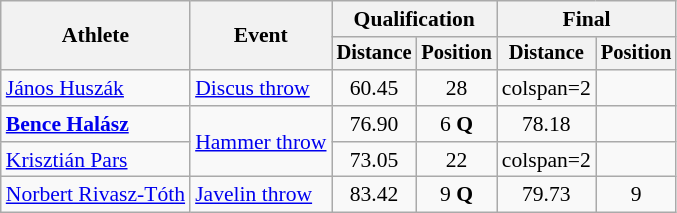<table class=wikitable style="font-size:90%">
<tr>
<th rowspan="2">Athlete</th>
<th rowspan="2">Event</th>
<th colspan="2">Qualification</th>
<th colspan="2">Final</th>
</tr>
<tr style="font-size:95%">
<th>Distance</th>
<th>Position</th>
<th>Distance</th>
<th>Position</th>
</tr>
<tr style=text-align:center>
<td style=text-align:left><a href='#'>János Huszák</a></td>
<td style=text-align:left><a href='#'>Discus throw</a></td>
<td>60.45</td>
<td>28</td>
<td>colspan=2 </td>
</tr>
<tr style=text-align:center>
<td style=text-align:left><strong><a href='#'>Bence Halász</a></strong></td>
<td style=text-align:left rowspan=2><a href='#'>Hammer throw</a></td>
<td>76.90</td>
<td>6  <strong>Q</strong></td>
<td>78.18</td>
<td></td>
</tr>
<tr style=text-align:center>
<td style=text-align:left><a href='#'>Krisztián Pars</a></td>
<td>73.05</td>
<td>22</td>
<td>colspan=2 </td>
</tr>
<tr style=text-align:center>
<td style=text-align:left><a href='#'>Norbert Rivasz-Tóth</a></td>
<td style=text-align:left><a href='#'>Javelin throw</a></td>
<td>83.42</td>
<td>9  <strong>Q</strong></td>
<td>79.73</td>
<td>9</td>
</tr>
</table>
